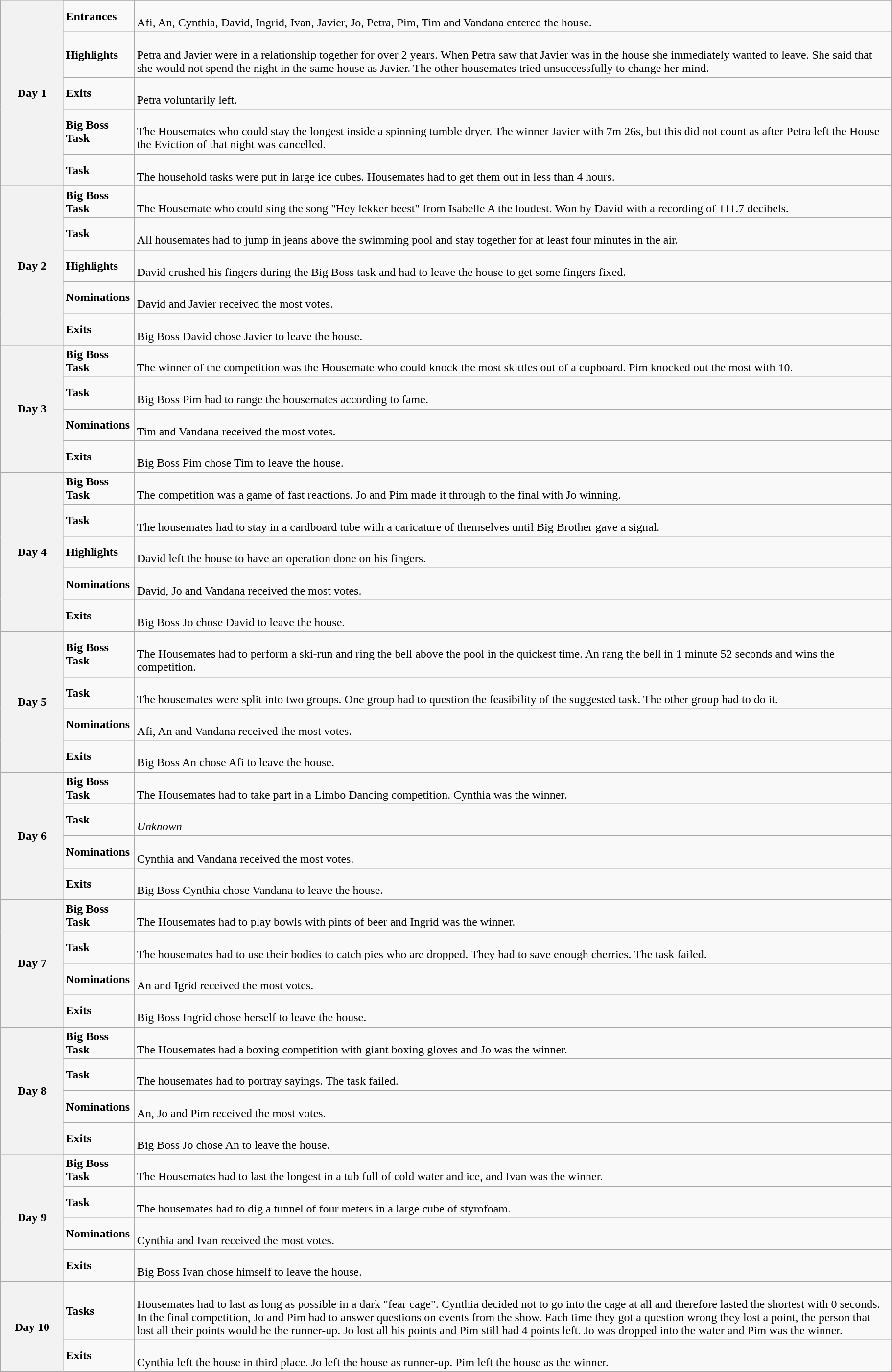<table class="wikitable" style="width: 96%; margin-left: auto; margin-right: auto;">
<tr>
<th rowspan=6 style="width: 7%;"><strong>Day 1</strong></th>
</tr>
<tr>
<td><strong>Entrances</strong></td>
<td><br>Afi, An, Cynthia, David, Ingrid, Ivan, Javier, Jo, Petra, Pim, Tim and Vandana entered the house.</td>
</tr>
<tr>
<td><strong>Highlights</strong></td>
<td><br>Petra and Javier were in a relationship together for over 2 years. When Petra saw that Javier was in the house she immediately wanted to leave. She said that she would not spend the night in the same house as Javier. The other housemates tried unsuccessfully to change her mind.</td>
</tr>
<tr>
<td><strong>Exits</strong></td>
<td><br>Petra voluntarily left.</td>
</tr>
<tr>
<td><strong>Big Boss Task</strong></td>
<td><br>The Housemates who could stay the longest inside a spinning tumble dryer. The winner Javier with 7m 26s, but this did not count as after Petra left the House the Eviction of that night was cancelled.</td>
</tr>
<tr>
<td><strong>Task</strong></td>
<td><br>The household tasks were put in large ice cubes. Housemates had to get them out in less than 4 hours.</td>
</tr>
<tr>
<th rowspan=6 style="width: 7%;"><strong>Day 2</strong></th>
</tr>
<tr>
<td><strong>Big Boss Task</strong></td>
<td><br>The Housemate who could sing the song "Hey lekker beest" from Isabelle A the loudest. Won by David with a recording of 111.7 decibels.</td>
</tr>
<tr>
<td><strong>Task</strong></td>
<td><br>All housemates had to jump in jeans above the swimming pool and stay together for at least four minutes in the air.</td>
</tr>
<tr>
<td><strong>Highlights</strong></td>
<td><br>David crushed his fingers during the Big Boss task and had to leave the house to get some fingers fixed.</td>
</tr>
<tr>
<td><strong>Nominations</strong></td>
<td><br>David and Javier received the most votes.</td>
</tr>
<tr>
<td><strong>Exits</strong></td>
<td><br>Big Boss David chose Javier to leave the house.</td>
</tr>
<tr>
<th rowspan=5 style="width: 7%;"><strong>Day 3</strong></th>
</tr>
<tr>
<td><strong>Big Boss Task</strong></td>
<td><br>The winner of the competition was the Housemate who could knock the most skittles out of a cupboard. Pim knocked out the most with 10.</td>
</tr>
<tr>
<td><strong>Task</strong></td>
<td><br>Big Boss Pim had to range the housemates according to fame.</td>
</tr>
<tr>
<td><strong>Nominations</strong></td>
<td><br>Tim and Vandana received the most votes.</td>
</tr>
<tr>
<td><strong>Exits</strong></td>
<td><br>Big Boss Pim chose Tim to leave the house.</td>
</tr>
<tr>
<th rowspan=6 style="width: 7%;"><strong>Day 4</strong></th>
</tr>
<tr>
<td><strong>Big Boss Task</strong></td>
<td><br>The competition was a game of fast reactions. Jo and Pim made it through to the final with Jo winning.</td>
</tr>
<tr>
<td><strong>Task</strong></td>
<td><br>The housemates had to stay in a cardboard tube with a caricature of themselves until Big Brother gave a signal.</td>
</tr>
<tr>
<td><strong>Highlights</strong></td>
<td><br>David left the house to have an operation done on his fingers.</td>
</tr>
<tr>
<td><strong>Nominations</strong></td>
<td><br>David, Jo and Vandana received the most votes.</td>
</tr>
<tr>
<td><strong>Exits</strong></td>
<td><br>Big Boss Jo chose David to leave the house.</td>
</tr>
<tr>
<th rowspan=5 style="width: 7%;"><strong>Day 5</strong></th>
</tr>
<tr>
<td><strong>Big Boss Task</strong></td>
<td><br>The Housemates had to perform a ski-run and ring the bell above the pool in the quickest time. An rang the bell in 1 minute 52 seconds and wins the competition.</td>
</tr>
<tr>
<td><strong>Task</strong></td>
<td><br>The housemates were split into two groups. One group had to question the feasibility of the suggested task. The other group had to do it.</td>
</tr>
<tr>
<td><strong>Nominations</strong></td>
<td><br>Afi, An and Vandana received the most votes.</td>
</tr>
<tr>
<td><strong>Exits</strong></td>
<td><br>Big Boss An chose Afi to leave the house.</td>
</tr>
<tr>
<th rowspan=5 style="width: 7%;"><strong>Day 6</strong></th>
</tr>
<tr>
<td><strong>Big Boss Task</strong></td>
<td><br>The Housemates had to take part in a Limbo Dancing competition. Cynthia was the winner.</td>
</tr>
<tr>
<td><strong>Task</strong></td>
<td><br><em>Unknown</em></td>
</tr>
<tr>
<td><strong>Nominations</strong></td>
<td><br>Cynthia and Vandana received the most votes.</td>
</tr>
<tr>
<td><strong>Exits</strong></td>
<td><br>Big Boss Cynthia chose Vandana to leave the house.</td>
</tr>
<tr>
<th rowspan=5 style="width: 7%;"><strong>Day 7</strong></th>
</tr>
<tr>
<td><strong>Big Boss Task</strong></td>
<td><br>The Housemates had to play bowls with pints of beer and Ingrid was the winner.</td>
</tr>
<tr>
<td><strong>Task</strong></td>
<td><br>The housemates had to use their bodies to catch pies who are dropped. They had to save enough cherries. The task failed.</td>
</tr>
<tr>
<td><strong>Nominations</strong></td>
<td><br>An and Igrid received the most votes.</td>
</tr>
<tr>
<td><strong>Exits</strong></td>
<td><br>Big Boss Ingrid chose herself to leave the house.</td>
</tr>
<tr>
<th rowspan=5 style="width: 7%;"><strong>Day 8</strong></th>
</tr>
<tr>
<td><strong>Big Boss Task</strong></td>
<td><br>The Housemates had a boxing competition with giant boxing gloves and Jo was the winner.</td>
</tr>
<tr>
<td><strong>Task</strong></td>
<td><br>The housemates had to portray sayings. The task failed.</td>
</tr>
<tr>
<td><strong>Nominations</strong></td>
<td><br>An, Jo and Pim received the most votes.</td>
</tr>
<tr>
<td><strong>Exits</strong></td>
<td><br>Big Boss Jo chose An to leave the house.</td>
</tr>
<tr>
<th rowspan=5 style="width: 7%;"><strong>Day 9</strong></th>
</tr>
<tr>
<td><strong>Big Boss Task</strong></td>
<td><br>The Housemates had to last the longest in a tub full of cold water and ice, and Ivan was the winner.</td>
</tr>
<tr>
<td><strong>Task</strong></td>
<td><br>The housemates had to dig a tunnel of four meters in a large cube of styrofoam.</td>
</tr>
<tr>
<td><strong>Nominations</strong></td>
<td><br>Cynthia and Ivan received the most votes.</td>
</tr>
<tr>
<td><strong>Exits</strong></td>
<td><br>Big Boss Ivan chose himself to leave the house.</td>
</tr>
<tr>
<th rowspan=3 style="width: 7%;"><strong>Day 10</strong></th>
</tr>
<tr>
<td><strong>Tasks</strong></td>
<td><br>Housemates had to last as long as possible in a dark "fear cage". Cynthia decided not to go into the cage at all and therefore lasted the shortest with 0 seconds.
In the final competition, Jo and Pim had to answer questions on events from the show. Each time they got a question wrong they lost a point, the person that lost all their points would be the runner-up. Jo lost all his points and Pim still had 4 points left. Jo was dropped into the water and Pim was the winner.</td>
</tr>
<tr>
<td><strong>Exits</strong></td>
<td><br>Cynthia left the house in third place.
Jo left the house as runner-up.
Pim left the house as the winner.</td>
</tr>
</table>
